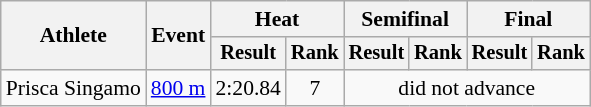<table class=wikitable style="font-size:90%">
<tr>
<th rowspan="2">Athlete</th>
<th rowspan="2">Event</th>
<th colspan="2">Heat</th>
<th colspan="2">Semifinal</th>
<th colspan="2">Final</th>
</tr>
<tr style="font-size:95%">
<th>Result</th>
<th>Rank</th>
<th>Result</th>
<th>Rank</th>
<th>Result</th>
<th>Rank</th>
</tr>
<tr align=center>
<td align=left>Prisca Singamo</td>
<td align=left><a href='#'>800 m</a></td>
<td>2:20.84</td>
<td>7</td>
<td colspan=4>did not advance</td>
</tr>
</table>
